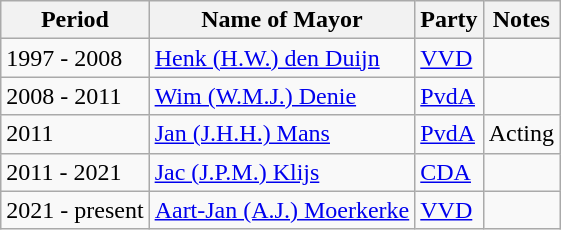<table class="wikitable vatop">
<tr>
<th>Period</th>
<th>Name of Mayor</th>
<th>Party</th>
<th>Notes</th>
</tr>
<tr>
<td>1997 - 2008</td>
<td><a href='#'>Henk (H.W.) den Duijn</a></td>
<td><a href='#'>VVD</a></td>
<td></td>
</tr>
<tr>
<td>2008 - 2011</td>
<td><a href='#'>Wim (W.M.J.) Denie</a></td>
<td><a href='#'>PvdA</a></td>
<td></td>
</tr>
<tr>
<td>2011</td>
<td><a href='#'>Jan (J.H.H.) Mans</a></td>
<td><a href='#'>PvdA</a></td>
<td>Acting</td>
</tr>
<tr>
<td>2011 - 2021</td>
<td><a href='#'>Jac (J.P.M.) Klijs</a></td>
<td><a href='#'>CDA</a></td>
</tr>
<tr>
<td>2021 - present</td>
<td><a href='#'>Aart-Jan (A.J.) Moerkerke</a></td>
<td><a href='#'>VVD</a></td>
<td></td>
</tr>
</table>
